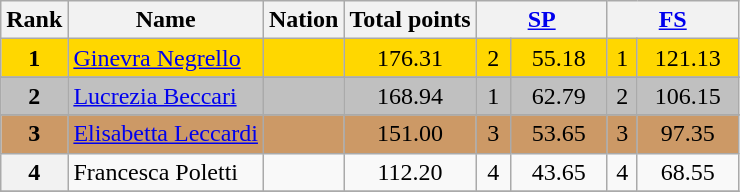<table class="wikitable sortable">
<tr>
<th>Rank</th>
<th>Name</th>
<th>Nation</th>
<th>Total points</th>
<th colspan="2" width="80px"><a href='#'>SP</a></th>
<th colspan="2" width="80px"><a href='#'>FS</a></th>
</tr>
<tr bgcolor="gold">
<td align="center"><strong>1</strong></td>
<td><a href='#'>Ginevra Negrello</a></td>
<td></td>
<td align="center">176.31</td>
<td align="center">2</td>
<td align="center">55.18</td>
<td align="center">1</td>
<td align="center">121.13</td>
</tr>
<tr>
</tr>
<tr bgcolor="silver">
<td align="center"><strong>2</strong></td>
<td><a href='#'>Lucrezia Beccari</a></td>
<td></td>
<td align="center">168.94</td>
<td align="center">1</td>
<td align="center">62.79</td>
<td align="center">2</td>
<td align="center">106.15</td>
</tr>
<tr>
</tr>
<tr bgcolor="cc9966">
<td align="center"><strong>3</strong></td>
<td><a href='#'>Elisabetta Leccardi</a></td>
<td></td>
<td align="center">151.00</td>
<td align="center">3</td>
<td align="center">53.65</td>
<td align="center">3</td>
<td align="center">97.35</td>
</tr>
<tr>
<th>4</th>
<td>Francesca Poletti</td>
<td></td>
<td align="center">112.20</td>
<td align="center">4</td>
<td align="center">43.65</td>
<td align="center">4</td>
<td align="center">68.55</td>
</tr>
<tr>
</tr>
</table>
